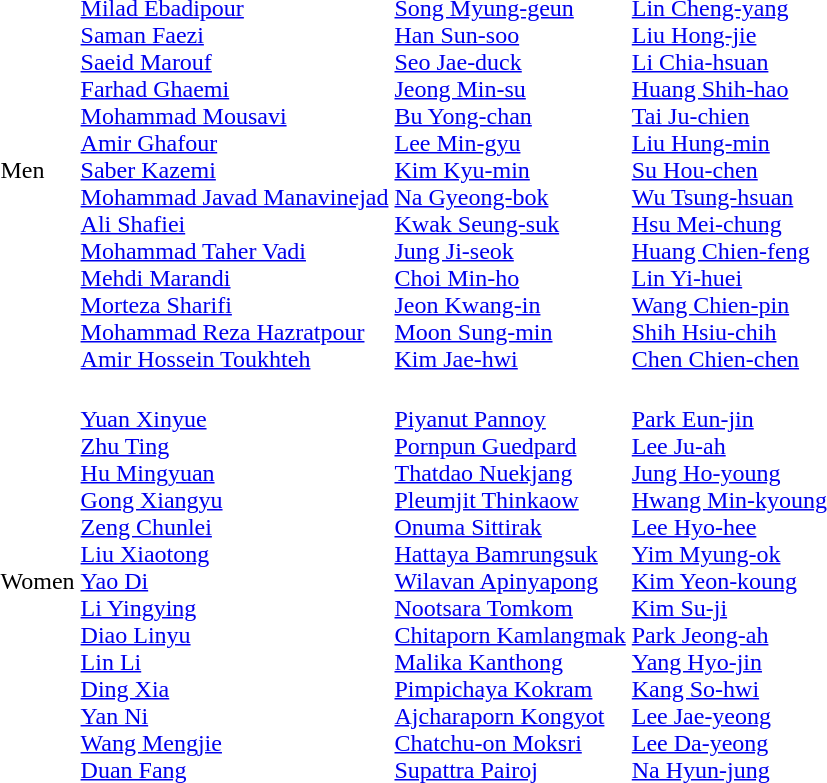<table>
<tr>
<td>Men<br></td>
<td><br><a href='#'>Milad Ebadipour</a><br><a href='#'>Saman Faezi</a><br><a href='#'>Saeid Marouf</a><br><a href='#'>Farhad Ghaemi</a><br><a href='#'>Mohammad Mousavi</a><br><a href='#'>Amir Ghafour</a><br><a href='#'>Saber Kazemi</a><br><a href='#'>Mohammad Javad Manavinejad</a><br><a href='#'>Ali Shafiei</a><br><a href='#'>Mohammad Taher Vadi</a><br><a href='#'>Mehdi Marandi</a><br><a href='#'>Morteza Sharifi</a><br><a href='#'>Mohammad Reza Hazratpour</a><br><a href='#'>Amir Hossein Toukhteh</a></td>
<td><br><a href='#'>Song Myung-geun</a><br><a href='#'>Han Sun-soo</a><br><a href='#'>Seo Jae-duck</a><br><a href='#'>Jeong Min-su</a><br><a href='#'>Bu Yong-chan</a><br><a href='#'>Lee Min-gyu</a><br><a href='#'>Kim Kyu-min</a><br><a href='#'>Na Gyeong-bok</a><br><a href='#'>Kwak Seung-suk</a><br><a href='#'>Jung Ji-seok</a><br><a href='#'>Choi Min-ho</a><br><a href='#'>Jeon Kwang-in</a><br><a href='#'>Moon Sung-min</a><br><a href='#'>Kim Jae-hwi</a></td>
<td><br><a href='#'>Lin Cheng-yang</a><br><a href='#'>Liu Hong-jie</a><br><a href='#'>Li Chia-hsuan</a><br><a href='#'>Huang Shih-hao</a><br><a href='#'>Tai Ju-chien</a><br><a href='#'>Liu Hung-min</a><br><a href='#'>Su Hou-chen</a><br><a href='#'>Wu Tsung-hsuan</a><br><a href='#'>Hsu Mei-chung</a><br><a href='#'>Huang Chien-feng</a><br><a href='#'>Lin Yi-huei</a><br><a href='#'>Wang Chien-pin</a><br><a href='#'>Shih Hsiu-chih</a><br><a href='#'>Chen Chien-chen</a></td>
</tr>
<tr>
<td>Women<br></td>
<td><br><a href='#'>Yuan Xinyue</a><br><a href='#'>Zhu Ting</a><br><a href='#'>Hu Mingyuan</a><br><a href='#'>Gong Xiangyu</a><br><a href='#'>Zeng Chunlei</a><br><a href='#'>Liu Xiaotong</a><br><a href='#'>Yao Di</a><br><a href='#'>Li Yingying</a><br><a href='#'>Diao Linyu</a><br><a href='#'>Lin Li</a><br><a href='#'>Ding Xia</a><br><a href='#'>Yan Ni</a><br><a href='#'>Wang Mengjie</a><br><a href='#'>Duan Fang</a></td>
<td><br><a href='#'>Piyanut Pannoy</a><br><a href='#'>Pornpun Guedpard</a><br><a href='#'>Thatdao Nuekjang</a><br><a href='#'>Pleumjit Thinkaow</a><br><a href='#'>Onuma Sittirak</a><br><a href='#'>Hattaya Bamrungsuk</a><br><a href='#'>Wilavan Apinyapong</a><br><a href='#'>Nootsara Tomkom</a><br><a href='#'>Chitaporn Kamlangmak</a><br><a href='#'>Malika Kanthong</a><br><a href='#'>Pimpichaya Kokram</a><br><a href='#'>Ajcharaporn Kongyot</a><br><a href='#'>Chatchu-on Moksri</a><br><a href='#'>Supattra Pairoj</a></td>
<td><br><a href='#'>Park Eun-jin</a><br><a href='#'>Lee Ju-ah</a><br><a href='#'>Jung Ho-young</a><br><a href='#'>Hwang Min-kyoung</a><br><a href='#'>Lee Hyo-hee</a><br><a href='#'>Yim Myung-ok</a><br><a href='#'>Kim Yeon-koung</a><br><a href='#'>Kim Su-ji</a><br><a href='#'>Park Jeong-ah</a><br><a href='#'>Yang Hyo-jin</a><br><a href='#'>Kang So-hwi</a><br><a href='#'>Lee Jae-yeong</a><br><a href='#'>Lee Da-yeong</a><br><a href='#'>Na Hyun-jung</a></td>
</tr>
</table>
